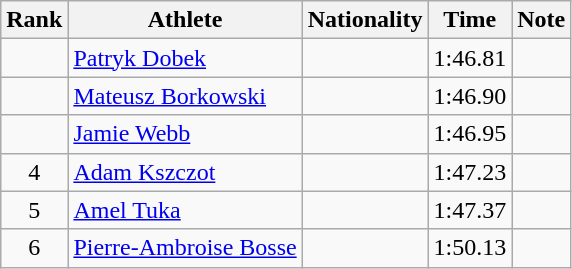<table class="wikitable sortable" style="text-align:center">
<tr>
<th>Rank</th>
<th>Athlete</th>
<th>Nationality</th>
<th>Time</th>
<th>Note</th>
</tr>
<tr>
<td></td>
<td align=left><a href='#'>Patryk Dobek</a></td>
<td align=left></td>
<td>1:46.81</td>
<td></td>
</tr>
<tr>
<td></td>
<td align=left><a href='#'>Mateusz Borkowski</a></td>
<td align=left></td>
<td>1:46.90</td>
<td></td>
</tr>
<tr>
<td></td>
<td align=left><a href='#'>Jamie Webb</a></td>
<td align=left></td>
<td>1:46.95</td>
<td></td>
</tr>
<tr>
<td>4</td>
<td align=left><a href='#'>Adam Kszczot</a></td>
<td align=left></td>
<td>1:47.23</td>
<td></td>
</tr>
<tr>
<td>5</td>
<td align=left><a href='#'>Amel Tuka</a></td>
<td align=left></td>
<td>1:47.37</td>
<td></td>
</tr>
<tr>
<td>6</td>
<td align=left><a href='#'>Pierre-Ambroise Bosse</a></td>
<td align=left></td>
<td>1:50.13</td>
<td></td>
</tr>
</table>
